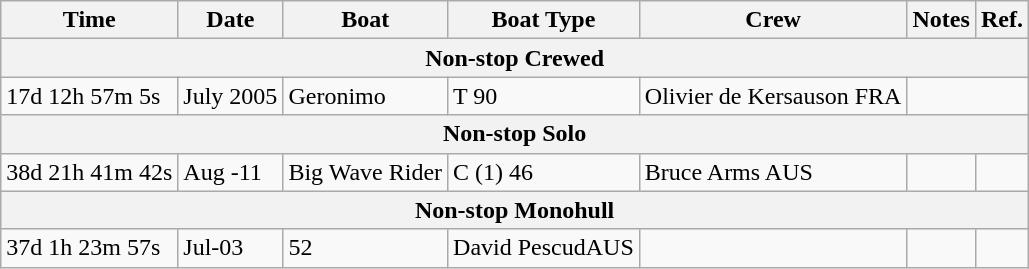<table class="wikitable sortable">
<tr>
<th>Time</th>
<th>Date</th>
<th>Boat</th>
<th>Boat Type</th>
<th>Crew</th>
<th>Notes</th>
<th>Ref.</th>
</tr>
<tr>
<th colspan=7>Non-stop Crewed</th>
</tr>
<tr>
<td>17d 12h 57m 5s</td>
<td>July 2005</td>
<td>Geronimo</td>
<td>T	90</td>
<td>Olivier de Kersauson	FRA</td>
</tr>
<tr>
<th colspan=8>Non-stop Solo</th>
</tr>
<tr>
<td>38d 21h 41m 42s</td>
<td>Aug -11</td>
<td>Big Wave Rider</td>
<td>C (1)	46</td>
<td>Bruce Arms AUS</td>
<td></td>
<td></td>
</tr>
<tr>
<th colspan=7>Non-stop Monohull</th>
</tr>
<tr>
<td>37d 1h 23m 57s</td>
<td>Jul-03</td>
<td Kaz>52</td>
<td>David PescudAUS</td>
<td></td>
<td></td>
</tr>
</table>
